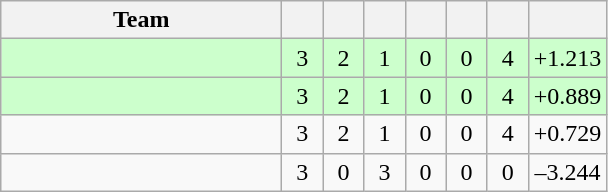<table class="wikitable" style="text-align:center">
<tr>
<th width=180>Team</th>
<th width=20></th>
<th width=20></th>
<th width=20></th>
<th width=20></th>
<th width=20></th>
<th width=20></th>
<th width=45></th>
</tr>
<tr style="background:#cfc">
<td align="left"></td>
<td>3</td>
<td>2</td>
<td>1</td>
<td>0</td>
<td>0</td>
<td>4</td>
<td>+1.213</td>
</tr>
<tr style="background:#cfc">
<td align="left"></td>
<td>3</td>
<td>2</td>
<td>1</td>
<td>0</td>
<td>0</td>
<td>4</td>
<td>+0.889</td>
</tr>
<tr>
<td align="left"></td>
<td>3</td>
<td>2</td>
<td>1</td>
<td>0</td>
<td>0</td>
<td>4</td>
<td>+0.729</td>
</tr>
<tr>
<td align="left"></td>
<td>3</td>
<td>0</td>
<td>3</td>
<td>0</td>
<td>0</td>
<td>0</td>
<td>–3.244</td>
</tr>
</table>
